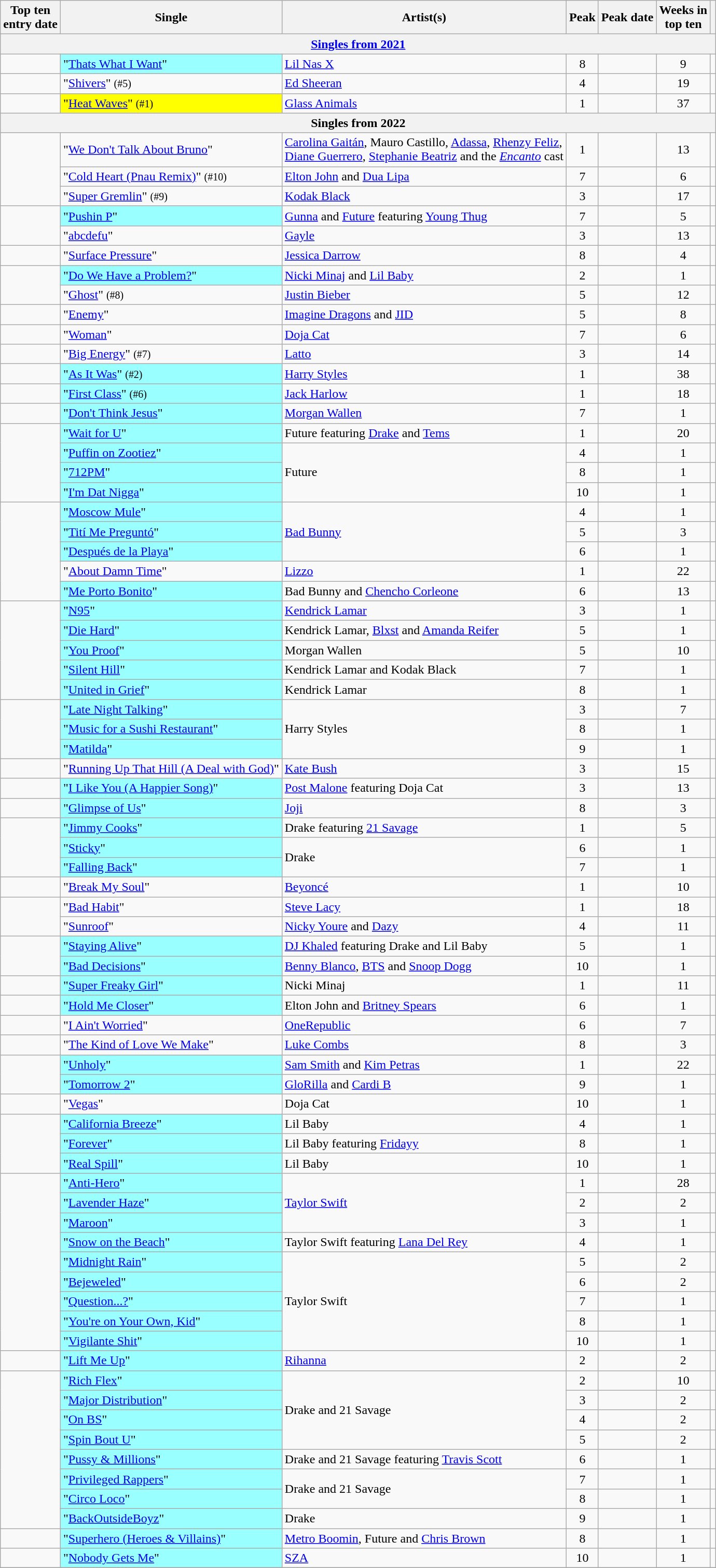<table class="wikitable sortable">
<tr>
<th>Top ten<br>entry date</th>
<th>Single</th>
<th>Artist(s)</th>
<th data-sort-type="number">Peak</th>
<th>Peak date</th>
<th data-sort-type="number">Weeks in<br>top ten</th>
<th></th>
</tr>
<tr>
<th colspan=7><a href='#'>Singles from 2021</a></th>
</tr>
<tr>
<td></td>
<td style= "background:#9ff;">"<a href='#'>Thats What I Want</a>" </td>
<td><a href='#'>Lil Nas X</a></td>
<td style="text-align:center;">8</td>
<td></td>
<td style="text-align:center;">9</td>
<td style="text-align:center;"></td>
</tr>
<tr>
<td></td>
<td>"<a href='#'>Shivers</a>" <small>(#5)</small></td>
<td><a href='#'>Ed Sheeran</a></td>
<td style="text-align:center;">4</td>
<td></td>
<td style="text-align:center;">19</td>
<td style="text-align:center;"></td>
</tr>
<tr>
<td></td>
<td style= "background:#FFFF00;">"<a href='#'>Heat Waves</a>"  <small>(#1)</small></td>
<td><a href='#'>Glass Animals</a></td>
<td style="text-align:center;">1</td>
<td></td>
<td style="text-align:center;">37</td>
<td style="text-align:center;"></td>
</tr>
<tr>
<th colspan=7>Singles from 2022</th>
</tr>
<tr>
<td rowspan="3"></td>
<td>"<a href='#'>We Don't Talk About Bruno</a>"</td>
<td><a href='#'>Carolina Gaitán</a>, Mauro Castillo, <a href='#'>Adassa</a>, <a href='#'>Rhenzy Feliz</a>,<br> <a href='#'>Diane Guerrero</a>, <a href='#'>Stephanie Beatriz</a> and the <em><a href='#'>Encanto</a></em> cast</td>
<td style="text-align:center;">1</td>
<td></td>
<td style="text-align:center;">13</td>
<td style="text-align:center;"></td>
</tr>
<tr>
<td>"<a href='#'>Cold Heart (Pnau Remix)</a>" <small>(#10)</small></td>
<td><a href='#'>Elton John</a> and <a href='#'>Dua Lipa</a></td>
<td style="text-align:center;">7</td>
<td></td>
<td style="text-align:center;">6</td>
<td style="text-align:center;"></td>
</tr>
<tr>
<td>"<a href='#'>Super Gremlin</a>" <small>(#9)</small></td>
<td><a href='#'>Kodak Black</a></td>
<td style="text-align:center;">3</td>
<td></td>
<td style="text-align:center;">17</td>
<td style="text-align:center;"></td>
</tr>
<tr>
<td rowspan="2"></td>
<td style= "background:#9ff;">"<a href='#'>Pushin P</a>" </td>
<td><a href='#'>Gunna</a> and <a href='#'>Future</a> featuring <a href='#'>Young Thug</a></td>
<td style="text-align:center;">7</td>
<td></td>
<td style="text-align:center;">5</td>
<td style="text-align:center;"></td>
</tr>
<tr>
<td>"<a href='#'>abcdefu</a>"</td>
<td><a href='#'>Gayle</a></td>
<td style="text-align:center;">3</td>
<td></td>
<td style="text-align:center;">13</td>
<td style="text-align:center;"></td>
</tr>
<tr>
<td></td>
<td>"<a href='#'>Surface Pressure</a>"</td>
<td><a href='#'>Jessica Darrow</a></td>
<td style="text-align:center;">8</td>
<td></td>
<td style="text-align:center;">4</td>
<td style="text-align:center;"></td>
</tr>
<tr>
<td rowspan="2"></td>
<td style= "background:#9ff;">"<a href='#'>Do We Have a Problem?</a>" </td>
<td><a href='#'>Nicki Minaj</a> and <a href='#'>Lil Baby</a></td>
<td style="text-align:center;">2</td>
<td></td>
<td style="text-align:center;">1</td>
<td style="text-align:center;"></td>
</tr>
<tr>
<td>"<a href='#'>Ghost</a>" <small>(#8)</small></td>
<td><a href='#'>Justin Bieber</a></td>
<td style="text-align:center;">5</td>
<td></td>
<td style="text-align:center;">12</td>
<td style="text-align:center;"></td>
</tr>
<tr>
<td></td>
<td>"<a href='#'>Enemy</a>"</td>
<td><a href='#'>Imagine Dragons</a> and <a href='#'>JID</a></td>
<td style="text-align:center;">5</td>
<td></td>
<td style="text-align:center;">8</td>
<td style="text-align:center;"></td>
</tr>
<tr>
<td></td>
<td>"<a href='#'>Woman</a>"</td>
<td><a href='#'>Doja Cat</a></td>
<td style="text-align:center;">7</td>
<td></td>
<td style="text-align:center;">6</td>
<td style="text-align:center;"></td>
</tr>
<tr>
<td></td>
<td>"<a href='#'>Big Energy</a>" <small>(#7)</small></td>
<td><a href='#'>Latto</a></td>
<td style="text-align:center;">3</td>
<td></td>
<td style="text-align:center;">14</td>
<td style="text-align:center;"></td>
</tr>
<tr>
<td></td>
<td style= "background:#9ff;">"<a href='#'>As It Was</a>"  <small>(#2)</small></td>
<td><a href='#'>Harry Styles</a></td>
<td style="text-align:center;">1</td>
<td></td>
<td style="text-align:center;">38</td>
<td style="text-align:center;"></td>
</tr>
<tr>
<td></td>
<td style= "background:#9ff;">"<a href='#'>First Class</a>"  <small>(#6)</small></td>
<td><a href='#'>Jack Harlow</a></td>
<td style="text-align:center;">1</td>
<td></td>
<td style="text-align:center;">18</td>
<td style="text-align:center;"></td>
</tr>
<tr>
<td></td>
<td style= "background:#9ff;">"<a href='#'>Don't Think Jesus</a>" </td>
<td><a href='#'>Morgan Wallen</a></td>
<td style="text-align:center;">7</td>
<td></td>
<td style="text-align:center;">1</td>
<td style="text-align:center;"></td>
</tr>
<tr>
<td rowspan="4"></td>
<td style= "background:#9ff;">"<a href='#'>Wait for U</a>" </td>
<td>Future featuring <a href='#'>Drake</a> and <a href='#'>Tems</a></td>
<td style="text-align:center;">1</td>
<td></td>
<td style="text-align:center;">20</td>
<td style="text-align:center;"></td>
</tr>
<tr>
<td style= "background:#9ff;">"<a href='#'>Puffin on Zootiez</a>" </td>
<td rowspan="3">Future</td>
<td style="text-align:center;">4</td>
<td></td>
<td style="text-align:center;">1</td>
<td style="text-align:center;"></td>
</tr>
<tr>
<td style= "background:#9ff;">"<a href='#'>712PM</a>" </td>
<td style="text-align:center;">8</td>
<td></td>
<td style="text-align:center;">1</td>
<td style="text-align:center;"></td>
</tr>
<tr>
<td style= "background:#9ff;">"<a href='#'>I'm Dat Nigga</a>" </td>
<td style="text-align:center;">10</td>
<td></td>
<td style="text-align:center;">1</td>
<td style="text-align:center;"></td>
</tr>
<tr>
<td rowspan="5"></td>
<td style= "background:#9ff;">"<a href='#'>Moscow Mule</a>" </td>
<td rowspan="3"><a href='#'>Bad Bunny</a></td>
<td style="text-align:center;">4</td>
<td></td>
<td style="text-align:center;">1</td>
<td style="text-align:center;"></td>
</tr>
<tr>
<td style= "background:#9ff;">"<a href='#'>Tití Me Preguntó</a>" </td>
<td style="text-align:center;">5</td>
<td></td>
<td style="text-align:center;">3</td>
<td style="text-align:center;"></td>
</tr>
<tr>
<td style= "background:#9ff;">"<a href='#'>Después de la Playa</a>" </td>
<td style="text-align:center;">6</td>
<td></td>
<td style="text-align:center;">1</td>
<td style="text-align:center;"></td>
</tr>
<tr>
<td>"<a href='#'>About Damn Time</a>"</td>
<td><a href='#'>Lizzo</a></td>
<td style="text-align:center;">1</td>
<td></td>
<td style="text-align:center;">22</td>
<td style="text-align:center;"></td>
</tr>
<tr>
<td style= "background:#9ff;">"<a href='#'>Me Porto Bonito</a>" </td>
<td>Bad Bunny and <a href='#'>Chencho Corleone</a></td>
<td style="text-align:center;">6</td>
<td></td>
<td style="text-align:center;">13</td>
<td style="text-align:center;"></td>
</tr>
<tr>
<td rowspan="5"></td>
<td style= "background:#9ff;">"<a href='#'>N95</a>" </td>
<td><a href='#'>Kendrick Lamar</a></td>
<td style="text-align:center;">3</td>
<td></td>
<td style="text-align:center;">1</td>
<td style="text-align:center;"></td>
</tr>
<tr>
<td style= "background:#9ff;">"<a href='#'>Die Hard</a>" </td>
<td>Kendrick Lamar, <a href='#'>Blxst</a> and <a href='#'>Amanda Reifer</a></td>
<td style="text-align:center;">5</td>
<td></td>
<td style="text-align:center;">1</td>
<td style="text-align:center;"></td>
</tr>
<tr>
<td style= "background:#9ff;">"<a href='#'>You Proof</a>" </td>
<td>Morgan Wallen</td>
<td style="text-align:center;">5</td>
<td></td>
<td style="text-align:center;">10</td>
<td style="text-align:center;"></td>
</tr>
<tr>
<td style= "background:#9ff;">"<a href='#'>Silent Hill</a>" </td>
<td>Kendrick Lamar and Kodak Black</td>
<td style="text-align:center;">7</td>
<td></td>
<td style="text-align:center;">1</td>
<td style="text-align:center;"></td>
</tr>
<tr>
<td style= "background:#9ff;">"<a href='#'>United in Grief</a>" </td>
<td>Kendrick Lamar</td>
<td style="text-align:center;">8</td>
<td></td>
<td style="text-align:center;">1</td>
<td style="text-align:center;"></td>
</tr>
<tr>
<td rowspan="3"></td>
<td style= "background:#9ff;">"<a href='#'>Late Night Talking</a>" </td>
<td rowspan="3">Harry Styles</td>
<td style="text-align:center;">3</td>
<td></td>
<td style="text-align:center;">7</td>
<td style="text-align:center;"></td>
</tr>
<tr>
<td style= "background:#9ff;">"<a href='#'>Music for a Sushi Restaurant</a>" </td>
<td style="text-align:center;">8</td>
<td></td>
<td style="text-align:center;">1</td>
<td style="text-align:center;"></td>
</tr>
<tr>
<td style= "background:#9ff;">"<a href='#'>Matilda</a>" </td>
<td style="text-align:center;">9</td>
<td></td>
<td style="text-align:center;">1</td>
<td style="text-align:center;"></td>
</tr>
<tr>
<td></td>
<td>"<a href='#'>Running Up That Hill (A Deal with God)</a>"</td>
<td><a href='#'>Kate Bush</a></td>
<td style="text-align:center;">3</td>
<td></td>
<td style="text-align:center;">15</td>
<td style="text-align:center;"></td>
</tr>
<tr>
<td></td>
<td style= "background:#9ff;">"<a href='#'>I Like You (A Happier Song)</a>" </td>
<td><a href='#'>Post Malone</a> featuring Doja Cat</td>
<td style="text-align:center;">3</td>
<td></td>
<td style="text-align:center;">13</td>
<td style="text-align:center;"></td>
</tr>
<tr>
<td></td>
<td style= "background:#9ff;">"<a href='#'>Glimpse of Us</a>" </td>
<td><a href='#'>Joji</a></td>
<td style="text-align:center;">8</td>
<td></td>
<td style="text-align:center;">3</td>
<td style="text-align:center;"></td>
</tr>
<tr>
<td rowspan="3"></td>
<td style= "background:#9ff;">"<a href='#'>Jimmy Cooks</a>" </td>
<td>Drake featuring <a href='#'>21 Savage</a></td>
<td style="text-align:center;">1</td>
<td></td>
<td style="text-align:center;">5</td>
<td style="text-align:center;"></td>
</tr>
<tr>
<td style= "background:#9ff;">"<a href='#'>Sticky</a>" </td>
<td rowspan="2">Drake</td>
<td style="text-align:center;">6</td>
<td></td>
<td style="text-align:center;">1</td>
<td style="text-align:center;"></td>
</tr>
<tr>
<td style= "background:#9ff;">"<a href='#'>Falling Back</a>" </td>
<td style="text-align:center;">7</td>
<td></td>
<td style="text-align:center;">1</td>
<td style="text-align:center;"></td>
</tr>
<tr>
<td></td>
<td>"<a href='#'>Break My Soul</a>"</td>
<td><a href='#'>Beyoncé</a></td>
<td style="text-align:center;">1</td>
<td></td>
<td style="text-align:center;">10</td>
<td style="text-align:center;"></td>
</tr>
<tr>
<td rowspan="2"></td>
<td>"<a href='#'>Bad Habit</a>"</td>
<td><a href='#'>Steve Lacy</a></td>
<td style="text-align:center;">1</td>
<td></td>
<td style="text-align:center;">18</td>
<td style="text-align:center;"></td>
</tr>
<tr>
<td>"<a href='#'>Sunroof</a>"</td>
<td><a href='#'>Nicky Youre</a> and <a href='#'>Dazy</a></td>
<td style="text-align:center;">4</td>
<td></td>
<td style="text-align:center;">11</td>
<td style="text-align:center;"></td>
</tr>
<tr>
<td rowspan="2"></td>
<td style= "background:#9ff;">"<a href='#'>Staying Alive</a>" </td>
<td><a href='#'>DJ Khaled</a> featuring Drake and Lil Baby</td>
<td style="text-align:center;">5</td>
<td></td>
<td style="text-align:center;">1</td>
<td style="text-align:center;"></td>
</tr>
<tr>
<td style= "background:#9ff;">"<a href='#'>Bad Decisions</a>" </td>
<td><a href='#'>Benny Blanco</a>, <a href='#'>BTS</a> and <a href='#'>Snoop Dogg</a></td>
<td style="text-align:center;">10</td>
<td></td>
<td style="text-align:center;">1</td>
<td style="text-align:center;"></td>
</tr>
<tr>
<td></td>
<td style= "background:#9ff;">"<a href='#'>Super Freaky Girl</a>" </td>
<td>Nicki Minaj</td>
<td style="text-align:center;">1</td>
<td></td>
<td style="text-align:center;">11</td>
<td style="text-align:center;"></td>
</tr>
<tr>
<td></td>
<td style= "background:#9ff;">"<a href='#'>Hold Me Closer</a>" </td>
<td>Elton John and <a href='#'>Britney Spears</a></td>
<td style="text-align:center;">6</td>
<td></td>
<td style="text-align:center;">1</td>
<td style="text-align:center;"></td>
</tr>
<tr>
<td></td>
<td>"<a href='#'>I Ain't Worried</a>"</td>
<td><a href='#'>OneRepublic</a></td>
<td style="text-align:center;">6</td>
<td></td>
<td style="text-align:center;">7</td>
<td style="text-align:center;"></td>
</tr>
<tr>
<td></td>
<td>"<a href='#'>The Kind of Love We Make</a>"</td>
<td><a href='#'>Luke Combs</a></td>
<td style="text-align:center;">8</td>
<td></td>
<td style="text-align:center;">3</td>
<td style="text-align:center;"></td>
</tr>
<tr>
<td rowspan="2"></td>
<td style= "background:#9ff;">"<a href='#'>Unholy</a>" </td>
<td><a href='#'>Sam Smith</a> and <a href='#'>Kim Petras</a></td>
<td style="text-align:center;">1</td>
<td></td>
<td style="text-align:center;">22</td>
<td style="text-align:center;"></td>
</tr>
<tr>
<td style= "background:#9ff;">"<a href='#'>Tomorrow 2</a>" </td>
<td><a href='#'>GloRilla</a> and <a href='#'>Cardi B</a></td>
<td style="text-align:center;">9</td>
<td></td>
<td style="text-align:center;">1</td>
<td style="text-align:center;"></td>
</tr>
<tr>
<td></td>
<td>"<a href='#'>Vegas</a>"</td>
<td>Doja Cat</td>
<td style="text-align:center;">10</td>
<td></td>
<td style="text-align:center;">1</td>
<td style="text-align:center;"></td>
</tr>
<tr>
<td rowspan="3"></td>
<td style= "background:#9ff;">"<a href='#'>California Breeze</a>" </td>
<td>Lil Baby</td>
<td style="text-align:center;">4</td>
<td></td>
<td style="text-align:center;">1</td>
<td style="text-align:center;"></td>
</tr>
<tr>
<td style= "background:#9ff;">"<a href='#'>Forever</a>" </td>
<td>Lil Baby featuring <a href='#'>Fridayy</a></td>
<td style="text-align:center;">8</td>
<td></td>
<td style="text-align:center;">1</td>
<td style="text-align:center;"></td>
</tr>
<tr>
<td style= "background:#9ff;">"<a href='#'>Real Spill</a>" </td>
<td>Lil Baby</td>
<td style="text-align:center;">10</td>
<td></td>
<td style="text-align:center;">1</td>
<td style="text-align:center;"></td>
</tr>
<tr>
<td rowspan="9"></td>
<td style= "background:#9ff;">"<a href='#'>Anti-Hero</a>" </td>
<td rowspan="3"><a href='#'>Taylor Swift</a></td>
<td style="text-align:center;">1</td>
<td></td>
<td style="text-align:center;">28</td>
<td style="text-align:center;"></td>
</tr>
<tr>
<td style= "background:#9ff;">"<a href='#'>Lavender Haze</a>" </td>
<td style="text-align:center;">2</td>
<td></td>
<td style="text-align:center;">2</td>
<td style="text-align:center;"></td>
</tr>
<tr>
<td style= "background:#9ff;">"<a href='#'>Maroon</a>" </td>
<td style="text-align:center;">3</td>
<td></td>
<td style="text-align:center;">1</td>
<td style="text-align:center;"></td>
</tr>
<tr>
<td style= "background:#9ff;">"<a href='#'>Snow on the Beach</a>" </td>
<td>Taylor Swift featuring <a href='#'>Lana Del Rey</a></td>
<td style="text-align:center;">4</td>
<td></td>
<td style="text-align:center;">1</td>
<td style="text-align:center;"></td>
</tr>
<tr>
<td style= "background:#9ff;">"<a href='#'>Midnight Rain</a>" </td>
<td rowspan="5">Taylor Swift</td>
<td style="text-align:center;">5</td>
<td></td>
<td style="text-align:center;">2</td>
<td style="text-align:center;"></td>
</tr>
<tr>
<td style= "background:#9ff;">"<a href='#'>Bejeweled</a>" </td>
<td style="text-align:center;">6</td>
<td></td>
<td style="text-align:center;">2</td>
<td style="text-align:center;"></td>
</tr>
<tr>
<td style= "background:#9ff;">"<a href='#'>Question...?</a>" </td>
<td style="text-align:center;">7</td>
<td></td>
<td style="text-align:center;">1</td>
<td style="text-align:center;"></td>
</tr>
<tr>
<td style= "background:#9ff;">"<a href='#'>You're on Your Own, Kid</a>" </td>
<td style="text-align:center;">8</td>
<td></td>
<td style="text-align:center;">1</td>
<td style="text-align:center;"></td>
</tr>
<tr>
<td style= "background:#9ff;">"<a href='#'>Vigilante Shit</a>" </td>
<td style="text-align:center;">10</td>
<td></td>
<td style="text-align:center;">1</td>
<td style="text-align:center;"></td>
</tr>
<tr>
<td></td>
<td style= "background:#9ff;">"<a href='#'>Lift Me Up</a>" </td>
<td><a href='#'>Rihanna</a></td>
<td style="text-align:center;">2</td>
<td></td>
<td style="text-align:center;">2</td>
<td style="text-align:center;"></td>
</tr>
<tr>
<td rowspan="8"></td>
<td style= "background:#9ff;">"<a href='#'>Rich Flex</a>" </td>
<td rowspan="4">Drake and 21 Savage</td>
<td style="text-align:center;">2</td>
<td></td>
<td style="text-align:center;">10</td>
<td style="text-align:center;"></td>
</tr>
<tr>
<td style= "background:#9ff;">"<a href='#'>Major Distribution</a>" </td>
<td style="text-align:center;">3</td>
<td></td>
<td style="text-align:center;">2</td>
<td style="text-align:center;"></td>
</tr>
<tr>
<td style= "background:#9ff;">"<a href='#'>On BS</a>" </td>
<td style="text-align:center;">4</td>
<td></td>
<td style="text-align:center;">2</td>
<td style="text-align:center;"></td>
</tr>
<tr>
<td style= "background:#9ff;">"<a href='#'>Spin Bout U</a>" </td>
<td style="text-align:center;">5</td>
<td></td>
<td style="text-align:center;">2</td>
<td style="text-align:center;"></td>
</tr>
<tr>
<td style= "background:#9ff;">"<a href='#'>Pussy & Millions</a>" </td>
<td>Drake and 21 Savage featuring <a href='#'>Travis Scott</a></td>
<td style="text-align:center;">6</td>
<td></td>
<td style="text-align:center;">1</td>
<td style="text-align:center;"></td>
</tr>
<tr>
<td style= "background:#9ff;">"<a href='#'>Privileged Rappers</a>" </td>
<td rowspan="2">Drake and 21 Savage</td>
<td style="text-align:center;">7</td>
<td></td>
<td style="text-align:center;">1</td>
<td style="text-align:center;"></td>
</tr>
<tr>
<td style= "background:#9ff;">"<a href='#'>Circo Loco</a>" </td>
<td style="text-align:center;">8</td>
<td></td>
<td style="text-align:center;">1</td>
<td style="text-align:center;"></td>
</tr>
<tr>
<td style= "background:#9ff;">"<a href='#'>BackOutsideBoyz</a>" </td>
<td>Drake</td>
<td style="text-align:center;">9</td>
<td></td>
<td style="text-align:center;">1</td>
<td style="text-align:center;"></td>
</tr>
<tr>
<td></td>
<td style= "background:#9ff;">"<a href='#'>Superhero (Heroes & Villains)</a>" </td>
<td><a href='#'>Metro Boomin</a>, Future and <a href='#'>Chris Brown</a></td>
<td style="text-align:center;">8</td>
<td></td>
<td style="text-align:center;">1</td>
<td style="text-align:center;"></td>
</tr>
<tr>
<td></td>
<td style= "background:#9ff;">"<a href='#'>Nobody Gets Me</a>" </td>
<td><a href='#'>SZA</a></td>
<td style="text-align:center;">10</td>
<td></td>
<td style="text-align:center;">1</td>
<td style="text-align:center;"></td>
</tr>
<tr>
</tr>
</table>
